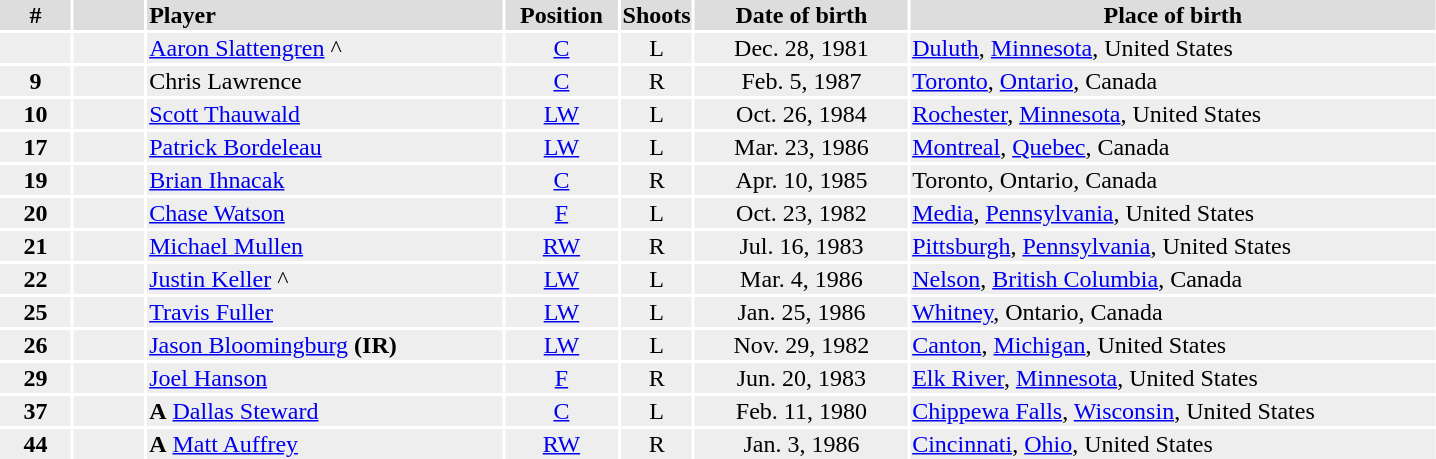<table width=76%>
<tr>
<th colspan=7></th>
</tr>
<tr bgcolor="#dddddd">
<th width=5%>#</th>
<th width=5%></th>
<td align=left!!width=15%><strong>Player</strong></td>
<th width=8%>Position</th>
<th width=5%>Shoots</th>
<th width=15%>Date of birth</th>
<th width=37%>Place of birth</th>
</tr>
<tr bgcolor="#eeeeee">
<td align=center></td>
<td align=center></td>
<td><a href='#'>Aaron Slattengren</a> ^</td>
<td align=center><a href='#'>C</a></td>
<td align=center>L</td>
<td align=center>Dec. 28, 1981</td>
<td><a href='#'>Duluth</a>, <a href='#'>Minnesota</a>, United States</td>
</tr>
<tr bgcolor="#eeeeee">
<td align=center><strong>9</strong></td>
<td align=center></td>
<td>Chris Lawrence</td>
<td align=center><a href='#'>C</a></td>
<td align=center>R</td>
<td align=center>Feb. 5, 1987</td>
<td><a href='#'>Toronto</a>, <a href='#'>Ontario</a>, Canada</td>
</tr>
<tr bgcolor="#eeeeee">
<td align=center><strong>10</strong></td>
<td align=center></td>
<td><a href='#'>Scott Thauwald</a></td>
<td align=center><a href='#'>LW</a></td>
<td align=center>L</td>
<td align=center>Oct. 26, 1984</td>
<td><a href='#'>Rochester</a>, <a href='#'>Minnesota</a>, United States</td>
</tr>
<tr bgcolor="#eeeeee">
<td align=center><strong>17</strong></td>
<td align=center></td>
<td><a href='#'>Patrick Bordeleau</a></td>
<td align=center><a href='#'>LW</a></td>
<td align=center>L</td>
<td align=center>Mar. 23, 1986</td>
<td><a href='#'>Montreal</a>, <a href='#'>Quebec</a>, Canada</td>
</tr>
<tr bgcolor="#eeeeee">
<td align=center><strong>19</strong></td>
<td align=center></td>
<td><a href='#'>Brian Ihnacak</a></td>
<td align=center><a href='#'>C</a></td>
<td align=center>R</td>
<td align=center>Apr. 10, 1985</td>
<td>Toronto, Ontario, Canada</td>
</tr>
<tr bgcolor="#eeeeee">
<td align=center><strong>20</strong></td>
<td align=center></td>
<td><a href='#'>Chase Watson</a></td>
<td align=center><a href='#'>F</a></td>
<td align=center>L</td>
<td align=center>Oct. 23, 1982</td>
<td><a href='#'>Media</a>, <a href='#'>Pennsylvania</a>, United States</td>
</tr>
<tr bgcolor="#eeeeee">
<td align=center><strong>21</strong></td>
<td align=center></td>
<td><a href='#'>Michael Mullen</a></td>
<td align=center><a href='#'>RW</a></td>
<td align=center>R</td>
<td align=center>Jul. 16, 1983</td>
<td><a href='#'>Pittsburgh</a>, <a href='#'>Pennsylvania</a>, United States</td>
</tr>
<tr bgcolor="#eeeeee">
<td align=center><strong>22</strong></td>
<td align=center></td>
<td><a href='#'>Justin Keller</a> ^</td>
<td align=center><a href='#'>LW</a></td>
<td align=center>L</td>
<td align=center>Mar. 4, 1986</td>
<td><a href='#'>Nelson</a>, <a href='#'>British Columbia</a>, Canada</td>
</tr>
<tr bgcolor="#eeeeee">
<td align=center><strong>25</strong></td>
<td align=center></td>
<td><a href='#'>Travis Fuller</a></td>
<td align=center><a href='#'>LW</a></td>
<td align=center>L</td>
<td align=center>Jan. 25, 1986</td>
<td><a href='#'>Whitney</a>, Ontario, Canada</td>
</tr>
<tr bgcolor="#eeeeee">
<td align=center><strong>26</strong></td>
<td align=center></td>
<td><a href='#'>Jason Bloomingburg</a> <strong>(IR)</strong></td>
<td align=center><a href='#'>LW</a></td>
<td align=center>L</td>
<td align=center>Nov. 29, 1982</td>
<td><a href='#'>Canton</a>, <a href='#'>Michigan</a>, United States</td>
</tr>
<tr bgcolor="#eeeeee">
<td align=center><strong>29</strong></td>
<td align=center></td>
<td><a href='#'>Joel Hanson</a></td>
<td align=center><a href='#'>F</a></td>
<td align=center>R</td>
<td align=center>Jun. 20, 1983</td>
<td><a href='#'>Elk River</a>, <a href='#'>Minnesota</a>, United States</td>
</tr>
<tr bgcolor="#eeeeee">
<td align=center><strong>37</strong></td>
<td align=center></td>
<td><strong>A</strong> <a href='#'>Dallas Steward</a></td>
<td align=center><a href='#'>C</a></td>
<td align=center>L</td>
<td align=center>Feb. 11, 1980</td>
<td><a href='#'>Chippewa Falls</a>, <a href='#'>Wisconsin</a>, United States</td>
</tr>
<tr bgcolor="#eeeeee">
<td align=center><strong>44</strong></td>
<td align=center></td>
<td><strong>A</strong> <a href='#'>Matt Auffrey</a></td>
<td align=center><a href='#'>RW</a></td>
<td align=center>R</td>
<td align=center>Jan. 3, 1986</td>
<td><a href='#'>Cincinnati</a>, <a href='#'>Ohio</a>, United States</td>
</tr>
</table>
